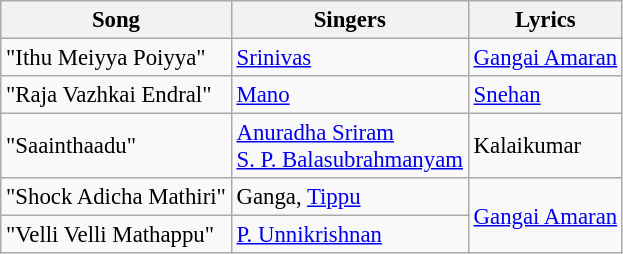<table class="wikitable" style="font-size:95%;">
<tr>
<th>Song</th>
<th>Singers</th>
<th>Lyrics</th>
</tr>
<tr>
<td>"Ithu Meiyya Poiyya"</td>
<td><a href='#'>Srinivas</a></td>
<td><a href='#'>Gangai Amaran</a></td>
</tr>
<tr>
<td>"Raja Vazhkai Endral"</td>
<td><a href='#'>Mano</a></td>
<td><a href='#'>Snehan</a></td>
</tr>
<tr>
<td>"Saainthaadu"</td>
<td><a href='#'>Anuradha Sriram</a><br><a href='#'>S. P. Balasubrahmanyam</a></td>
<td>Kalaikumar</td>
</tr>
<tr>
<td>"Shock Adicha Mathiri"</td>
<td>Ganga, <a href='#'>Tippu</a></td>
<td rowspan=2><a href='#'>Gangai Amaran</a></td>
</tr>
<tr>
<td>"Velli Velli Mathappu"</td>
<td><a href='#'>P. Unnikrishnan</a></td>
</tr>
</table>
